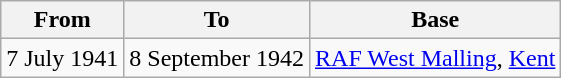<table class="wikitable">
<tr>
<th>From</th>
<th>To</th>
<th>Base</th>
</tr>
<tr>
<td>7 July 1941</td>
<td>8 September 1942</td>
<td><a href='#'>RAF West Malling</a>, <a href='#'>Kent</a></td>
</tr>
</table>
